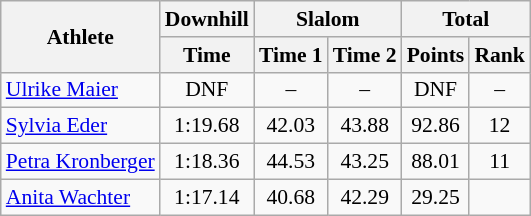<table class="wikitable" style="font-size:90%">
<tr>
<th rowspan="2">Athlete</th>
<th>Downhill</th>
<th colspan="2">Slalom</th>
<th colspan="2">Total</th>
</tr>
<tr>
<th>Time</th>
<th>Time 1</th>
<th>Time 2</th>
<th>Points</th>
<th>Rank</th>
</tr>
<tr>
<td><a href='#'>Ulrike Maier</a></td>
<td align="center">DNF</td>
<td align="center">–</td>
<td align="center">–</td>
<td align="center">DNF</td>
<td align="center">–</td>
</tr>
<tr>
<td><a href='#'>Sylvia Eder</a></td>
<td align="center">1:19.68</td>
<td align="center">42.03</td>
<td align="center">43.88</td>
<td align="center">92.86</td>
<td align="center">12</td>
</tr>
<tr>
<td><a href='#'>Petra Kronberger</a></td>
<td align="center">1:18.36</td>
<td align="center">44.53</td>
<td align="center">43.25</td>
<td align="center">88.01</td>
<td align="center">11</td>
</tr>
<tr>
<td><a href='#'>Anita Wachter</a></td>
<td align="center">1:17.14</td>
<td align="center">40.68</td>
<td align="center">42.29</td>
<td align="center">29.25</td>
<td align="center"></td>
</tr>
</table>
